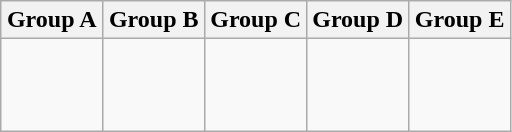<table class="wikitable">
<tr>
<th style="width: 20%;">Group A</th>
<th style="width: 20%;">Group B</th>
<th style="width: 20%;">Group C</th>
<th style="width: 20%;">Group D</th>
<th style="width: 20%;">Group E</th>
</tr>
<tr>
<td><br><br><br><s></s></td>
<td><br><br><br></td>
<td><br><br><br></td>
<td><br><br><br></td>
<td><br><br><br></td>
</tr>
</table>
